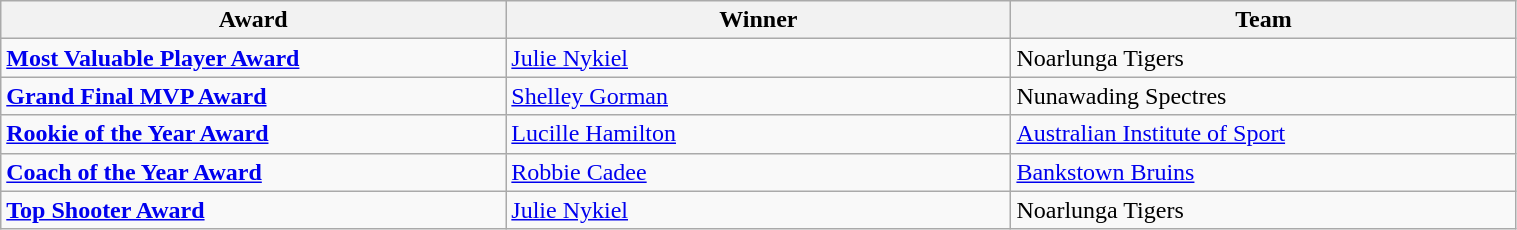<table class="wikitable" style="width: 80%">
<tr>
<th width=125>Award</th>
<th width=125>Winner</th>
<th width=125>Team</th>
</tr>
<tr>
<td><strong><a href='#'>Most Valuable Player Award</a></strong></td>
<td><a href='#'>Julie Nykiel</a></td>
<td>Noarlunga Tigers</td>
</tr>
<tr>
<td><strong><a href='#'>Grand Final MVP Award</a></strong></td>
<td><a href='#'>Shelley Gorman</a></td>
<td>Nunawading Spectres</td>
</tr>
<tr>
<td><strong><a href='#'>Rookie of the Year Award</a></strong></td>
<td><a href='#'>Lucille Hamilton</a></td>
<td><a href='#'>Australian Institute of Sport</a></td>
</tr>
<tr>
<td><strong><a href='#'>Coach of the Year Award</a></strong></td>
<td><a href='#'>Robbie Cadee</a></td>
<td><a href='#'>Bankstown Bruins</a></td>
</tr>
<tr>
<td><strong><a href='#'>Top Shooter Award</a></strong></td>
<td><a href='#'>Julie Nykiel</a></td>
<td>Noarlunga Tigers</td>
</tr>
</table>
